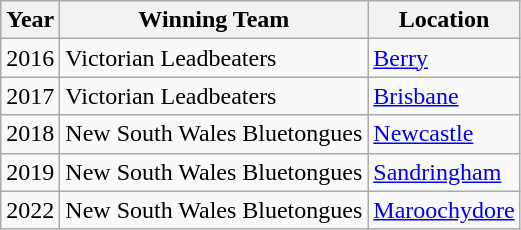<table class="wikitable">
<tr>
<th>Year</th>
<th>Winning Team</th>
<th>Location</th>
</tr>
<tr>
<td>2016</td>
<td>Victorian Leadbeaters</td>
<td><a href='#'>Berry</a></td>
</tr>
<tr>
<td>2017</td>
<td>Victorian Leadbeaters</td>
<td><a href='#'>Brisbane</a></td>
</tr>
<tr>
<td>2018</td>
<td>New South Wales Bluetongues</td>
<td><a href='#'>Newcastle</a></td>
</tr>
<tr>
<td>2019</td>
<td>New South Wales Bluetongues</td>
<td><a href='#'>Sandringham</a></td>
</tr>
<tr>
<td>2022</td>
<td>New South Wales Bluetongues</td>
<td><a href='#'>Maroochydore</a></td>
</tr>
</table>
